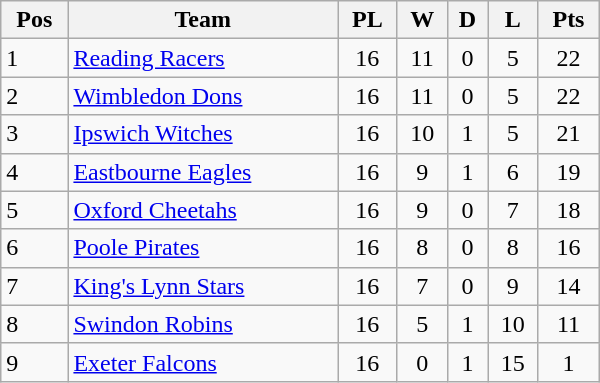<table class=wikitable width="400">
<tr>
<th>Pos</th>
<th>Team</th>
<th>PL</th>
<th>W</th>
<th>D</th>
<th>L</th>
<th>Pts</th>
</tr>
<tr>
<td>1</td>
<td><a href='#'>Reading Racers</a></td>
<td align="center">16</td>
<td align="center">11</td>
<td align="center">0</td>
<td align="center">5</td>
<td align="center">22</td>
</tr>
<tr>
<td>2</td>
<td><a href='#'>Wimbledon Dons</a></td>
<td align="center">16</td>
<td align="center">11</td>
<td align="center">0</td>
<td align="center">5</td>
<td align="center">22</td>
</tr>
<tr>
<td>3</td>
<td><a href='#'>Ipswich Witches</a></td>
<td align="center">16</td>
<td align="center">10</td>
<td align="center">1</td>
<td align="center">5</td>
<td align="center">21</td>
</tr>
<tr>
<td>4</td>
<td><a href='#'>Eastbourne Eagles</a></td>
<td align="center">16</td>
<td align="center">9</td>
<td align="center">1</td>
<td align="center">6</td>
<td align="center">19</td>
</tr>
<tr>
<td>5</td>
<td><a href='#'>Oxford Cheetahs</a></td>
<td align="center">16</td>
<td align="center">9</td>
<td align="center">0</td>
<td align="center">7</td>
<td align="center">18</td>
</tr>
<tr>
<td>6</td>
<td><a href='#'>Poole Pirates</a></td>
<td align="center">16</td>
<td align="center">8</td>
<td align="center">0</td>
<td align="center">8</td>
<td align="center">16</td>
</tr>
<tr>
<td>7</td>
<td><a href='#'>King's Lynn Stars</a></td>
<td align="center">16</td>
<td align="center">7</td>
<td align="center">0</td>
<td align="center">9</td>
<td align="center">14</td>
</tr>
<tr>
<td>8</td>
<td><a href='#'>Swindon Robins</a></td>
<td align="center">16</td>
<td align="center">5</td>
<td align="center">1</td>
<td align="center">10</td>
<td align="center">11</td>
</tr>
<tr>
<td>9</td>
<td><a href='#'>Exeter Falcons</a></td>
<td align="center">16</td>
<td align="center">0</td>
<td align="center">1</td>
<td align="center">15</td>
<td align="center">1</td>
</tr>
</table>
